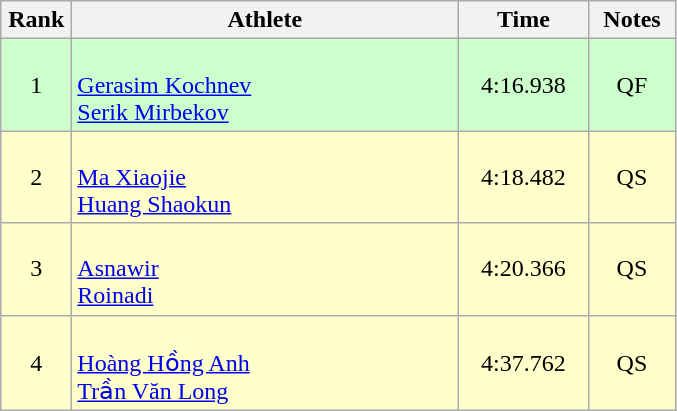<table class=wikitable style="text-align:center">
<tr>
<th width=40>Rank</th>
<th width=250>Athlete</th>
<th width=80>Time</th>
<th width=50>Notes</th>
</tr>
<tr bgcolor="ccffcc">
<td>1</td>
<td align=left><br><a href='#'>Gerasim Kochnev</a><br><a href='#'>Serik Mirbekov</a></td>
<td>4:16.938</td>
<td>QF</td>
</tr>
<tr bgcolor="#ffffcc">
<td>2</td>
<td align=left><br><a href='#'>Ma Xiaojie</a><br><a href='#'>Huang Shaokun</a></td>
<td>4:18.482</td>
<td>QS</td>
</tr>
<tr bgcolor="#ffffcc">
<td>3</td>
<td align=left><br><a href='#'>Asnawir</a><br><a href='#'>Roinadi</a></td>
<td>4:20.366</td>
<td>QS</td>
</tr>
<tr bgcolor="#ffffcc">
<td>4</td>
<td align=left><br><a href='#'>Hoàng Hồng Anh</a><br><a href='#'>Trần Văn Long</a></td>
<td>4:37.762</td>
<td>QS</td>
</tr>
</table>
